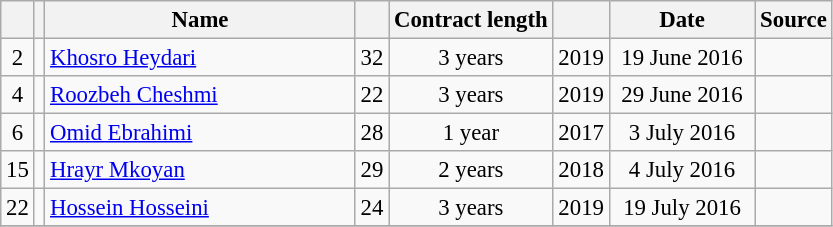<table class="wikitable plainrowheaders sortable" style="font-size:95%">
<tr>
<th></th>
<th></th>
<th scope="col" style="width:200px;">Name</th>
<th></th>
<th>Contract length</th>
<th></th>
<th scope="col" style="width:90px;">Date</th>
<th>Source</th>
</tr>
<tr>
<td align=center>2</td>
<td align=center></td>
<td> <a href='#'>Khosro Heydari</a></td>
<td align=center>32</td>
<td align=center>3 years</td>
<td align=center>2019</td>
<td align=center>19 June 2016</td>
<td align=center></td>
</tr>
<tr>
<td align=center>4</td>
<td align=center></td>
<td> <a href='#'>Roozbeh Cheshmi</a></td>
<td align=center>22</td>
<td align=center>3 years</td>
<td align=center>2019</td>
<td align=center>29 June 2016</td>
<td align=center></td>
</tr>
<tr>
<td align=center>6</td>
<td align=center></td>
<td> <a href='#'>Omid Ebrahimi</a></td>
<td align=center>28</td>
<td align=center>1 year</td>
<td align=center>2017</td>
<td align=center>3 July 2016</td>
<td align=center></td>
</tr>
<tr>
<td align=center>15</td>
<td align=center></td>
<td> <a href='#'>Hrayr Mkoyan</a></td>
<td align=center>29</td>
<td align=center>2 years</td>
<td align=center>2018</td>
<td align=center>4 July 2016</td>
<td align=center></td>
</tr>
<tr>
<td align=center>22</td>
<td align=center></td>
<td> <a href='#'>Hossein Hosseini</a></td>
<td align=center>24</td>
<td align=center>3 years</td>
<td align=center>2019</td>
<td align=center>19 July 2016</td>
<td align=center></td>
</tr>
<tr>
</tr>
</table>
